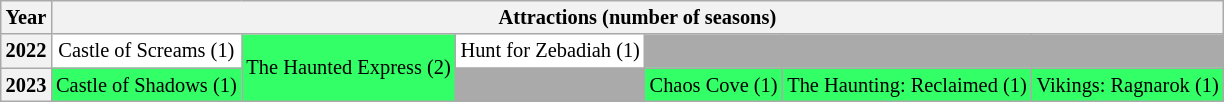<table class="wikitable" style="text-align:center;font-size:85%;">
<tr>
<th>Year</th>
<th colspan="6">Attractions (number of seasons)</th>
</tr>
<tr>
<th>2022</th>
<td rowspan="1" style="background:#fff;">Castle of Screams (1)</td>
<td rowspan="2" style="background:#3f6;">The Haunted Express (2)</td>
<td rowspan="1" style="background:#fff;">Hunt for Zebadiah (1)</td>
<td rowspan="1" style="background:#aaa;"></td>
<td rowspan="1" style="background:#aaa;"></td>
<td rowspan="1" style="background:#aaa;"></td>
</tr>
<tr>
<th>2023</th>
<td rowspan="1" style="background:#3f6;">Castle of Shadows (1)</td>
<td rowspan="1" style="background:#aaa;"></td>
<td rowspan="1" style="background:#3f6;">Chaos Cove (1)</td>
<td rowspan="1" style="background:#3f6;">The Haunting: Reclaimed (1)</td>
<td rowspan="1" style="background:#3f6;">Vikings: Ragnarok (1)</td>
</tr>
</table>
